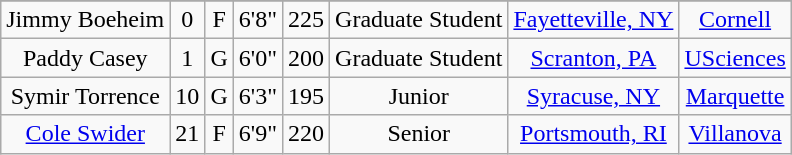<table class="wikitable sortable" border="1" style="text-align:center;">
<tr align=center>
</tr>
<tr>
<td>Jimmy Boeheim</td>
<td>0</td>
<td>F</td>
<td>6'8"</td>
<td>225</td>
<td>Graduate Student</td>
<td><a href='#'>Fayetteville, NY</a></td>
<td><a href='#'>Cornell</a></td>
</tr>
<tr>
<td>Paddy Casey</td>
<td>1</td>
<td>G</td>
<td>6'0"</td>
<td>200</td>
<td>Graduate Student</td>
<td><a href='#'>Scranton, PA</a></td>
<td><a href='#'>USciences</a></td>
</tr>
<tr>
<td>Symir Torrence</td>
<td>10</td>
<td>G</td>
<td>6'3"</td>
<td>195</td>
<td>Junior</td>
<td><a href='#'>Syracuse, NY</a></td>
<td><a href='#'>Marquette</a></td>
</tr>
<tr>
<td><a href='#'>Cole Swider</a></td>
<td>21</td>
<td>F</td>
<td>6'9"</td>
<td>220</td>
<td>Senior</td>
<td><a href='#'>Portsmouth, RI</a></td>
<td><a href='#'>Villanova</a></td>
</tr>
</table>
